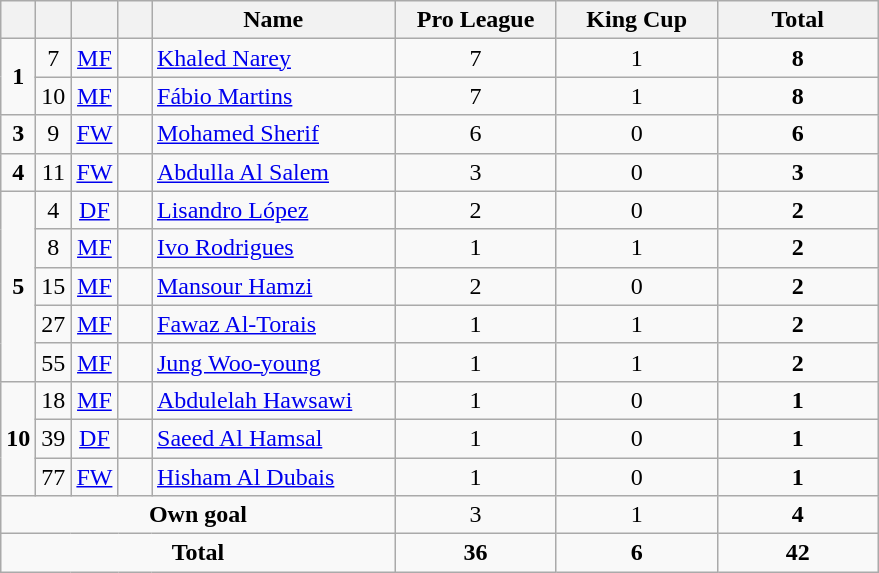<table class="wikitable" style="text-align:center">
<tr>
<th width=15></th>
<th width=15></th>
<th width=15></th>
<th width=15></th>
<th width=155>Name</th>
<th width=100>Pro League</th>
<th width=100>King Cup</th>
<th width=100>Total</th>
</tr>
<tr>
<td rowspan=2><strong>1</strong></td>
<td>7</td>
<td><a href='#'>MF</a></td>
<td></td>
<td align=left><a href='#'>Khaled Narey</a></td>
<td>7</td>
<td>1</td>
<td><strong>8</strong></td>
</tr>
<tr>
<td>10</td>
<td><a href='#'>MF</a></td>
<td></td>
<td align=left><a href='#'>Fábio Martins</a></td>
<td>7</td>
<td>1</td>
<td><strong>8</strong></td>
</tr>
<tr>
<td><strong>3</strong></td>
<td>9</td>
<td><a href='#'>FW</a></td>
<td></td>
<td align=left><a href='#'>Mohamed Sherif</a></td>
<td>6</td>
<td>0</td>
<td><strong>6</strong></td>
</tr>
<tr>
<td><strong>4</strong></td>
<td>11</td>
<td><a href='#'>FW</a></td>
<td></td>
<td align=left><a href='#'>Abdulla Al Salem</a></td>
<td>3</td>
<td>0</td>
<td><strong>3</strong></td>
</tr>
<tr>
<td rowspan=5><strong>5</strong></td>
<td>4</td>
<td><a href='#'>DF</a></td>
<td></td>
<td align=left><a href='#'>Lisandro López</a></td>
<td>2</td>
<td>0</td>
<td><strong>2</strong></td>
</tr>
<tr>
<td>8</td>
<td><a href='#'>MF</a></td>
<td></td>
<td align=left><a href='#'>Ivo Rodrigues</a></td>
<td>1</td>
<td>1</td>
<td><strong>2</strong></td>
</tr>
<tr>
<td>15</td>
<td><a href='#'>MF</a></td>
<td></td>
<td align=left><a href='#'>Mansour Hamzi</a></td>
<td>2</td>
<td>0</td>
<td><strong>2</strong></td>
</tr>
<tr>
<td>27</td>
<td><a href='#'>MF</a></td>
<td></td>
<td align=left><a href='#'>Fawaz Al-Torais</a></td>
<td>1</td>
<td>1</td>
<td><strong>2</strong></td>
</tr>
<tr>
<td>55</td>
<td><a href='#'>MF</a></td>
<td></td>
<td align=left><a href='#'>Jung Woo-young</a></td>
<td>1</td>
<td>1</td>
<td><strong>2</strong></td>
</tr>
<tr>
<td rowspan=3><strong>10</strong></td>
<td>18</td>
<td><a href='#'>MF</a></td>
<td></td>
<td align=left><a href='#'>Abdulelah Hawsawi</a></td>
<td>1</td>
<td>0</td>
<td><strong>1</strong></td>
</tr>
<tr>
<td>39</td>
<td><a href='#'>DF</a></td>
<td></td>
<td align=left><a href='#'>Saeed Al Hamsal</a></td>
<td>1</td>
<td>0</td>
<td><strong>1</strong></td>
</tr>
<tr>
<td>77</td>
<td><a href='#'>FW</a></td>
<td></td>
<td align=left><a href='#'>Hisham Al Dubais</a></td>
<td>1</td>
<td>0</td>
<td><strong>1</strong></td>
</tr>
<tr>
<td colspan=5><strong>Own goal</strong></td>
<td>3</td>
<td>1</td>
<td><strong>4</strong></td>
</tr>
<tr>
<td colspan=5><strong>Total</strong></td>
<td><strong>36</strong></td>
<td><strong>6</strong></td>
<td><strong>42</strong></td>
</tr>
</table>
